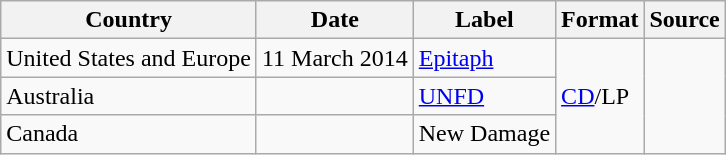<table class="wikitable">
<tr>
<th>Country</th>
<th>Date</th>
<th>Label</th>
<th>Format</th>
<th>Source</th>
</tr>
<tr>
<td>United States and Europe</td>
<td>11 March 2014</td>
<td><a href='#'>Epitaph</a></td>
<td rowspan="3"><a href='#'>CD</a>/LP</td>
<td rowspan="3"></td>
</tr>
<tr>
<td>Australia</td>
<td></td>
<td><a href='#'>UNFD</a></td>
</tr>
<tr>
<td>Canada</td>
<td></td>
<td>New Damage</td>
</tr>
</table>
